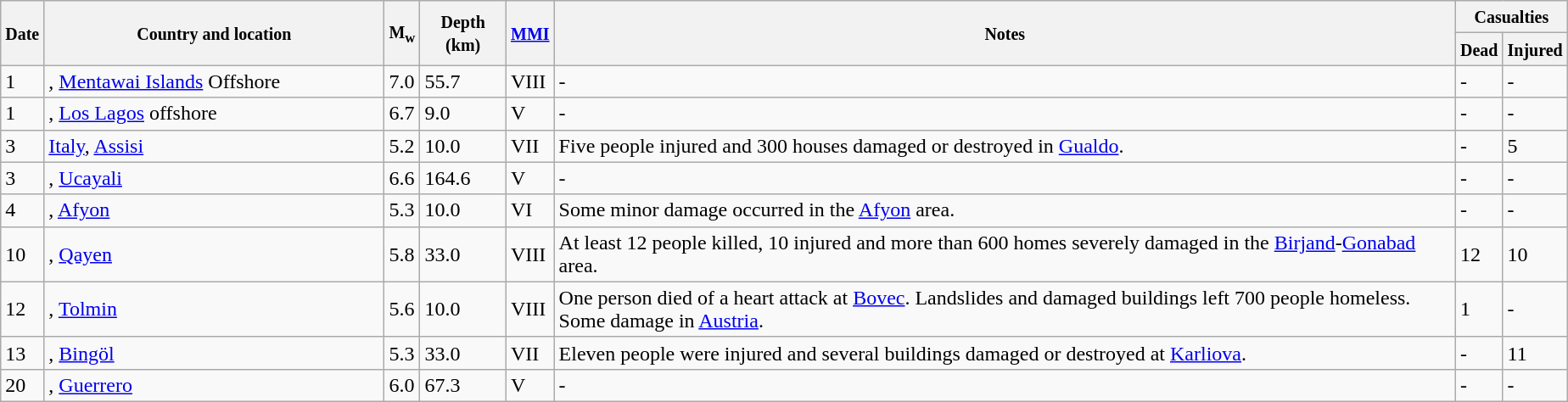<table class="wikitable sortable" style="border:1px black; margin-left:1em;">
<tr>
<th rowspan="2"><small>Date</small></th>
<th rowspan="2" style="width: 260px"><small>Country and location</small></th>
<th rowspan="2"><small>M<sub>w</sub></small></th>
<th rowspan="2"><small>Depth (km)</small></th>
<th rowspan="2"><small><a href='#'>MMI</a></small></th>
<th rowspan="2" class="unsortable"><small>Notes</small></th>
<th colspan="2"><small>Casualties</small></th>
</tr>
<tr>
<th><small>Dead</small></th>
<th><small>Injured</small></th>
</tr>
<tr>
<td>1</td>
<td>, <a href='#'>Mentawai Islands</a> Offshore</td>
<td>7.0</td>
<td>55.7</td>
<td>VIII</td>
<td>-</td>
<td>-</td>
<td>-</td>
</tr>
<tr>
<td>1</td>
<td>, <a href='#'>Los Lagos</a> offshore</td>
<td>6.7</td>
<td>9.0</td>
<td>V</td>
<td>-</td>
<td>-</td>
<td>-</td>
</tr>
<tr>
<td>3</td>
<td> <a href='#'>Italy</a>, <a href='#'>Assisi</a></td>
<td>5.2</td>
<td>10.0</td>
<td>VII</td>
<td>Five people injured and 300 houses damaged or destroyed in <a href='#'>Gualdo</a>.</td>
<td>-</td>
<td>5</td>
</tr>
<tr>
<td>3</td>
<td>, <a href='#'>Ucayali</a></td>
<td>6.6</td>
<td>164.6</td>
<td>V</td>
<td>-</td>
<td>-</td>
<td>-</td>
</tr>
<tr>
<td>4</td>
<td>, <a href='#'>Afyon</a></td>
<td>5.3</td>
<td>10.0</td>
<td>VI</td>
<td>Some minor damage occurred in the <a href='#'>Afyon</a> area.</td>
<td>-</td>
<td>-</td>
</tr>
<tr>
<td>10</td>
<td>, <a href='#'>Qayen</a></td>
<td>5.8</td>
<td>33.0</td>
<td>VIII</td>
<td>At least 12 people killed, 10 injured and more than 600 homes severely damaged in the <a href='#'>Birjand</a>-<a href='#'>Gonabad</a> area.</td>
<td>12</td>
<td>10</td>
</tr>
<tr>
<td>12</td>
<td>, <a href='#'>Tolmin</a></td>
<td>5.6</td>
<td>10.0</td>
<td>VIII</td>
<td>One person died of a heart attack at <a href='#'>Bovec</a>. Landslides and damaged buildings left 700 people homeless. Some damage in <a href='#'>Austria</a>.</td>
<td>1</td>
<td>-</td>
</tr>
<tr>
<td>13</td>
<td>, <a href='#'>Bingöl</a></td>
<td>5.3</td>
<td>33.0</td>
<td>VII</td>
<td>Eleven people were injured and several buildings damaged or destroyed at <a href='#'>Karliova</a>.</td>
<td>-</td>
<td>11</td>
</tr>
<tr>
<td>20</td>
<td>, <a href='#'>Guerrero</a></td>
<td>6.0</td>
<td>67.3</td>
<td>V</td>
<td>-</td>
<td>-</td>
<td>-</td>
</tr>
<tr>
</tr>
</table>
